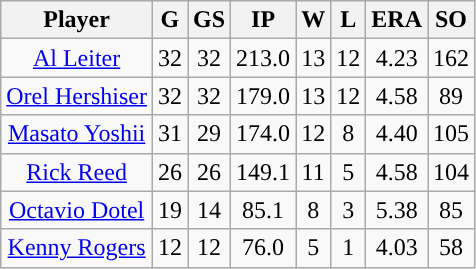<table class="wikitable sortable">
<tr>
<th>Player</th>
<th>G</th>
<th>GS</th>
<th>IP</th>
<th>W</th>
<th>L</th>
<th>ERA</th>
<th>SO</th>
</tr>
<tr style="text-align: center">
<td><a href='#'>Al Leiter</a></td>
<td>32</td>
<td>32</td>
<td>213.0</td>
<td>13</td>
<td>12</td>
<td>4.23</td>
<td>162</td>
</tr>
<tr style="text-align: center">
<td><a href='#'>Orel Hershiser</a></td>
<td>32</td>
<td>32</td>
<td>179.0</td>
<td>13</td>
<td>12</td>
<td>4.58</td>
<td>89</td>
</tr>
<tr style="text-align: center">
<td><a href='#'>Masato Yoshii</a></td>
<td>31</td>
<td>29</td>
<td>174.0</td>
<td>12</td>
<td>8</td>
<td>4.40</td>
<td>105</td>
</tr>
<tr style="text-align: center">
<td><a href='#'>Rick Reed</a></td>
<td>26</td>
<td>26</td>
<td>149.1</td>
<td>11</td>
<td>5</td>
<td>4.58</td>
<td>104</td>
</tr>
<tr style="text-align: center">
<td><a href='#'>Octavio Dotel</a></td>
<td>19</td>
<td>14</td>
<td>85.1</td>
<td>8</td>
<td>3</td>
<td>5.38</td>
<td>85</td>
</tr>
<tr style="text-align: center">
<td><a href='#'>Kenny Rogers</a></td>
<td>12</td>
<td>12</td>
<td>76.0</td>
<td>5</td>
<td>1</td>
<td>4.03</td>
<td>58</td>
</tr>
</table>
